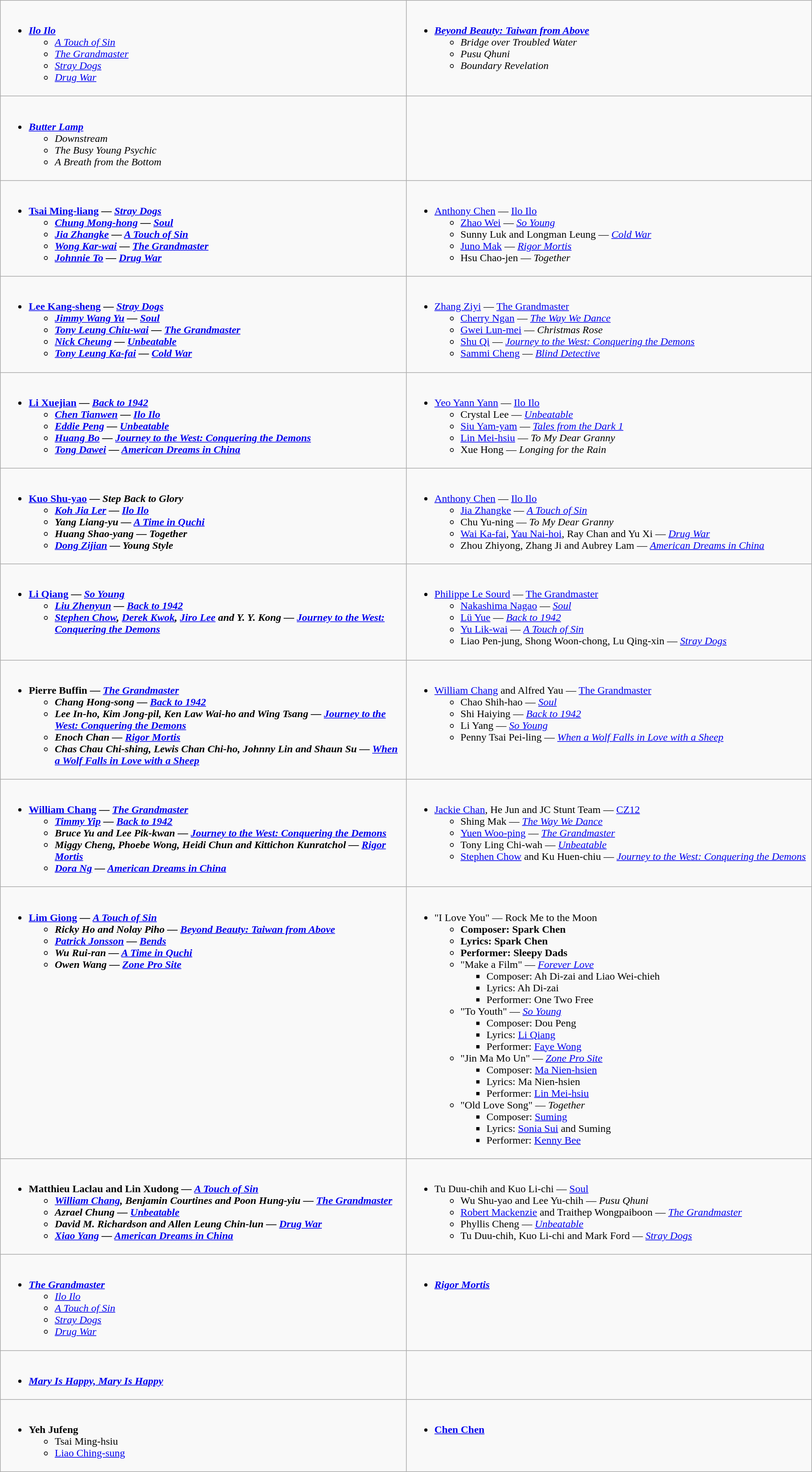<table class=wikitable>
<tr>
<td valign="top" width="50%"><br><ul><li><strong><em><a href='#'>Ilo Ilo</a></em></strong><ul><li><em><a href='#'>A Touch of Sin</a></em></li><li><em><a href='#'>The Grandmaster</a></em></li><li><em><a href='#'>Stray Dogs</a></em></li><li><em><a href='#'>Drug War</a></em></li></ul></li></ul></td>
<td valign="top" width="50%"><br><ul><li><strong><em><a href='#'>Beyond Beauty: Taiwan from Above</a></em></strong><ul><li><em>Bridge over Troubled Water</em></li><li><em>Pusu Qhuni</em></li><li><em>Boundary Revelation</em></li></ul></li></ul></td>
</tr>
<tr>
<td valign="top" width="50%"><br><ul><li><strong><em><a href='#'>Butter Lamp</a></em></strong><ul><li><em>Downstream</em></li><li><em>The Busy Young Psychic</em></li><li><em>A Breath from the Bottom</em></li></ul></li></ul></td>
<td valign="top" width="50%"><br>
</td>
</tr>
<tr>
<td valign="top" width="50%"><br><ul><li><strong><a href='#'>Tsai Ming-liang</a> — <em><a href='#'>Stray Dogs</a><strong><em><ul><li><a href='#'>Chung Mong-hong</a>  — </em><a href='#'>Soul</a><em></li><li><a href='#'>Jia Zhangke</a> — </em><a href='#'>A Touch of Sin</a><em></li><li><a href='#'>Wong Kar-wai</a> — </em><a href='#'>The Grandmaster</a><em></li><li><a href='#'>Johnnie To</a> — </em><a href='#'>Drug War</a><em></li></ul></li></ul></td>
<td valign="top" width="50%"><br><ul><li></strong><a href='#'>Anthony Chen</a> — </em><a href='#'>Ilo Ilo</a></em></strong><ul><li><a href='#'>Zhao Wei</a> — <em><a href='#'>So Young</a></em></li><li>Sunny Luk and Longman Leung — <em><a href='#'>Cold War</a></em></li><li><a href='#'>Juno Mak</a> — <em><a href='#'>Rigor Mortis</a></em></li><li>Hsu Chao-jen — <em>Together</em></li></ul></li></ul></td>
</tr>
<tr>
<td valign="top" width="50%"><br><ul><li><strong><a href='#'>Lee Kang-sheng</a> — <em><a href='#'>Stray Dogs</a><strong><em><ul><li><a href='#'>Jimmy Wang Yu</a> — </em><a href='#'>Soul</a><em></li><li><a href='#'>Tony Leung Chiu-wai</a> — </em><a href='#'>The Grandmaster</a><em></li><li><a href='#'>Nick Cheung</a> — </em><a href='#'>Unbeatable</a><em></li><li><a href='#'>Tony Leung Ka-fai</a> — </em><a href='#'>Cold War</a><em></li></ul></li></ul></td>
<td valign="top" width="50%"><br><ul><li></strong><a href='#'>Zhang Ziyi</a> — </em><a href='#'>The Grandmaster</a></em></strong><ul><li><a href='#'>Cherry Ngan</a> — <em><a href='#'>The Way We Dance</a></em></li><li><a href='#'>Gwei Lun-mei</a> — <em>Christmas Rose</em></li><li><a href='#'>Shu Qi</a> — <em><a href='#'>Journey to the West: Conquering the Demons</a></em></li><li><a href='#'>Sammi Cheng</a> — <em><a href='#'>Blind Detective</a></em></li></ul></li></ul></td>
</tr>
<tr>
<td valign="top" width="50%"><br><ul><li><strong><a href='#'>Li Xuejian</a> — <em><a href='#'>Back to 1942</a><strong><em><ul><li><a href='#'>Chen Tianwen</a> — </em><a href='#'>Ilo Ilo</a><em></li><li><a href='#'>Eddie Peng</a> — </em><a href='#'>Unbeatable</a><em></li><li><a href='#'>Huang Bo</a> — </em><a href='#'>Journey to the West: Conquering the Demons</a><em></li><li><a href='#'>Tong Dawei</a> — </em><a href='#'>American Dreams in China</a><em></li></ul></li></ul></td>
<td valign="top" width="50%"><br><ul><li></strong><a href='#'>Yeo Yann Yann</a> — </em><a href='#'>Ilo Ilo</a></em></strong><ul><li>Crystal Lee — <em><a href='#'>Unbeatable</a></em></li><li><a href='#'>Siu Yam-yam</a> — <em><a href='#'>Tales from the Dark 1</a></em></li><li><a href='#'>Lin Mei-hsiu</a> — <em>To My Dear Granny</em></li><li>Xue Hong — <em>Longing for the Rain</em></li></ul></li></ul></td>
</tr>
<tr>
<td valign="top" width="50%"><br><ul><li><strong><a href='#'>Kuo Shu-yao</a> — <em>Step Back to Glory<strong><em><ul><li><a href='#'>Koh Jia Ler</a> — </em><a href='#'>Ilo Ilo</a><em></li><li>Yang Liang-yu — </em><a href='#'>A Time in Quchi</a><em></li><li>Huang Shao-yang — </em>Together<em></li><li><a href='#'>Dong Zijian</a> — </em>Young Style<em></li></ul></li></ul></td>
<td valign="top" width="50%"><br><ul><li></strong><a href='#'>Anthony Chen</a> — </em><a href='#'>Ilo Ilo</a></em></strong><ul><li><a href='#'>Jia Zhangke</a> — <em><a href='#'>A Touch of Sin</a></em></li><li>Chu Yu-ning — <em>To My Dear Granny</em></li><li><a href='#'>Wai Ka-fai</a>, <a href='#'>Yau Nai-hoi</a>, Ray Chan and Yu Xi — <em><a href='#'>Drug War</a></em></li><li>Zhou Zhiyong, Zhang Ji and Aubrey Lam — <em><a href='#'>American Dreams in China</a></em></li></ul></li></ul></td>
</tr>
<tr>
<td valign="top" width="50%"><br><ul><li><strong><a href='#'>Li Qiang</a> — <em><a href='#'>So Young</a><strong><em><ul><li><a href='#'>Liu Zhenyun</a> — </em><a href='#'>Back to 1942</a><em></li><li><a href='#'>Stephen Chow</a>, <a href='#'>Derek Kwok</a>, <a href='#'>Jiro Lee</a> and Y. Y. Kong — </em><a href='#'>Journey to the West: Conquering the Demons</a><em></li></ul></li></ul></td>
<td valign="top" width="50%"><br><ul><li></strong><a href='#'>Philippe Le Sourd</a> — </em><a href='#'>The Grandmaster</a></em></strong><ul><li><a href='#'>Nakashima Nagao</a> — <em><a href='#'>Soul</a></em></li><li><a href='#'>Lü Yue</a> — <em><a href='#'>Back to 1942</a></em></li><li><a href='#'>Yu Lik-wai</a> — <em><a href='#'>A Touch of Sin</a></em></li><li>Liao Pen-jung, Shong Woon-chong, Lu Qing-xin — <em><a href='#'>Stray Dogs</a></em></li></ul></li></ul></td>
</tr>
<tr>
<td valign="top" width="50%"><br><ul><li><strong>Pierre Buffin — <em><a href='#'>The Grandmaster</a><strong><em><ul><li>Chang Hong-song  — </em><a href='#'>Back to 1942</a><em></li><li>Lee In-ho, Kim Jong-pil, Ken Law Wai-ho and Wing Tsang — </em><a href='#'>Journey to the West: Conquering the Demons</a><em></li><li>Enoch Chan — </em><a href='#'>Rigor Mortis</a><em></li><li>Chas Chau Chi-shing, Lewis Chan Chi-ho, Johnny Lin and Shaun Su — </em><a href='#'>When a Wolf Falls in Love with a Sheep</a><em></li></ul></li></ul></td>
<td valign="top" width="50%"><br><ul><li></strong><a href='#'>William Chang</a> and Alfred Yau — </em><a href='#'>The Grandmaster</a></em></strong><ul><li>Chao Shih-hao — <em><a href='#'>Soul</a></em></li><li>Shi Haiying — <em><a href='#'>Back to 1942</a></em></li><li>Li Yang — <em><a href='#'>So Young</a></em></li><li>Penny Tsai Pei-ling — <em><a href='#'>When a Wolf Falls in Love with a Sheep</a></em></li></ul></li></ul></td>
</tr>
<tr>
<td valign="top" width="50%"><br><ul><li><strong><a href='#'>William Chang</a> — <em><a href='#'>The Grandmaster</a><strong><em><ul><li><a href='#'>Timmy Yip</a> — </em><a href='#'>Back to 1942</a><em></li><li>Bruce Yu and Lee Pik-kwan — </em><a href='#'>Journey to the West: Conquering the Demons</a><em></li><li>Miggy Cheng, Phoebe Wong, Heidi Chun and Kittichon Kunratchol — </em><a href='#'>Rigor Mortis</a><em></li><li><a href='#'>Dora Ng</a> — </em><a href='#'>American Dreams in China</a><em></li></ul></li></ul></td>
<td valign="top" width="50%"><br><ul><li></strong><a href='#'>Jackie Chan</a>, He Jun and JC Stunt Team — </em><a href='#'>CZ12</a></em></strong><ul><li>Shing Mak — <em><a href='#'>The Way We Dance</a></em></li><li><a href='#'>Yuen Woo-ping</a> — <em><a href='#'>The Grandmaster</a></em></li><li>Tony Ling Chi-wah — <em><a href='#'>Unbeatable</a></em></li><li><a href='#'>Stephen Chow</a> and Ku Huen-chiu — <em><a href='#'>Journey to the West: Conquering the Demons</a></em></li></ul></li></ul></td>
</tr>
<tr>
<td valign="top" width="50%"><br><ul><li><strong><a href='#'>Lim Giong</a> — <em><a href='#'>A Touch of Sin</a><strong><em><ul><li>Ricky Ho and Nolay Piho — </em><a href='#'>Beyond Beauty: Taiwan from Above</a><em></li><li><a href='#'>Patrick Jonsson</a> — </em><a href='#'>Bends</a><em></li><li>Wu Rui-ran — </em><a href='#'>A Time in Quchi</a><em></li><li>Owen Wang — </em><a href='#'>Zone Pro Site</a><em></li></ul></li></ul></td>
<td valign="top" width="50%"><br><ul><li></strong>"I Love You" — </em>Rock Me to the Moon</em></strong><ul><li><strong>Composer: Spark Chen</strong></li><li><strong>Lyrics: Spark Chen</strong></li><li><strong>Performer: Sleepy Dads</strong></li><li>"Make a Film" — <em><a href='#'>Forever Love</a></em><ul><li>Composer: Ah Di-zai and Liao Wei-chieh</li><li>Lyrics: Ah Di-zai</li><li>Performer: One Two Free</li></ul></li><li>"To Youth" — <em><a href='#'>So Young</a></em><ul><li>Composer: Dou Peng</li><li>Lyrics: <a href='#'>Li Qiang</a></li><li>Performer: <a href='#'>Faye Wong</a></li></ul></li><li>"Jin Ma Mo Un" — <em><a href='#'>Zone Pro Site</a></em><ul><li>Composer: <a href='#'>Ma Nien-hsien</a></li><li>Lyrics: Ma Nien-hsien</li><li>Performer: <a href='#'>Lin Mei-hsiu</a></li></ul></li><li>"Old Love Song" — <em>Together</em><ul><li>Composer: <a href='#'>Suming</a></li><li>Lyrics: <a href='#'>Sonia Sui</a> and Suming</li><li>Performer: <a href='#'>Kenny Bee</a></li></ul></li></ul></li></ul></td>
</tr>
<tr>
<td valign="top" width="50%"><br><ul><li><strong>Matthieu Laclau and Lin Xudong — <em><a href='#'>A Touch of Sin</a><strong><em><ul><li><a href='#'>William Chang</a>, Benjamin Courtines and Poon Hung-yiu — </em><a href='#'>The Grandmaster</a><em></li><li>Azrael Chung — </em><a href='#'>Unbeatable</a><em></li><li>David M. Richardson and Allen Leung Chin-lun — </em><a href='#'>Drug War</a><em></li><li><a href='#'>Xiao Yang</a> — </em><a href='#'>American Dreams in China</a><em></li></ul></li></ul></td>
<td valign="top" width="50%"><br><ul><li></strong>Tu Duu-chih and Kuo Li-chi — </em><a href='#'>Soul</a></em></strong><ul><li>Wu Shu-yao and Lee Yu-chih — <em>Pusu Qhuni</em></li><li><a href='#'>Robert Mackenzie</a> and Traithep Wongpaiboon — <em><a href='#'>The Grandmaster</a></em></li><li>Phyllis Cheng — <em><a href='#'>Unbeatable</a></em></li><li>Tu Duu-chih, Kuo Li-chi and Mark Ford — <em><a href='#'>Stray Dogs</a></em></li></ul></li></ul></td>
</tr>
<tr>
<td valign="top" width="50%"><br><ul><li><strong><em><a href='#'>The Grandmaster</a></em></strong><ul><li><em><a href='#'>Ilo Ilo</a></em></li><li><em><a href='#'>A Touch of Sin</a></em></li><li><em><a href='#'>Stray Dogs</a></em></li><li><em><a href='#'>Drug War</a></em></li></ul></li></ul></td>
<td valign="top" width="50%"><br><ul><li><strong><em><a href='#'>Rigor Mortis</a></em></strong></li></ul></td>
</tr>
<tr>
<td valign="top" width="50%"><br><ul><li><strong><em><a href='#'>Mary Is Happy, Mary Is Happy</a></em></strong></li></ul></td>
</tr>
<tr>
<td valign="top" width="50%"><br><ul><li><strong>Yeh Jufeng</strong><ul><li>Tsai Ming-hsiu</li><li><a href='#'>Liao Ching-sung</a></li></ul></li></ul></td>
<td valign="top" width="50%"><br><ul><li><strong><a href='#'>Chen Chen</a></strong></li></ul></td>
</tr>
</table>
